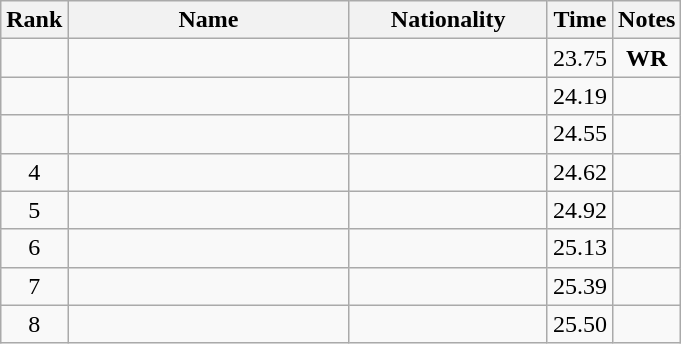<table class="wikitable sortable" style="text-align:center">
<tr>
<th>Rank</th>
<th style="width:180px">Name</th>
<th style="width:125px">Nationality</th>
<th>Time</th>
<th>Notes</th>
</tr>
<tr>
<td></td>
<td style="text-align:left;"></td>
<td style="text-align:left;"></td>
<td>23.75</td>
<td><strong>WR</strong></td>
</tr>
<tr>
<td></td>
<td style="text-align:left;"></td>
<td style="text-align:left;"></td>
<td>24.19</td>
<td></td>
</tr>
<tr>
<td></td>
<td style="text-align:left;"></td>
<td style="text-align:left;"></td>
<td>24.55</td>
<td></td>
</tr>
<tr>
<td>4</td>
<td style="text-align:left;"></td>
<td style="text-align:left;"></td>
<td>24.62</td>
<td></td>
</tr>
<tr>
<td>5</td>
<td style="text-align:left;"></td>
<td style="text-align:left;"></td>
<td>24.92</td>
<td></td>
</tr>
<tr>
<td>6</td>
<td style="text-align:left;"></td>
<td style="text-align:left;"></td>
<td>25.13</td>
<td></td>
</tr>
<tr>
<td>7</td>
<td style="text-align:left;"></td>
<td style="text-align:left;"></td>
<td>25.39</td>
<td></td>
</tr>
<tr>
<td>8</td>
<td style="text-align:left;"></td>
<td style="text-align:left;"></td>
<td>25.50</td>
<td></td>
</tr>
</table>
